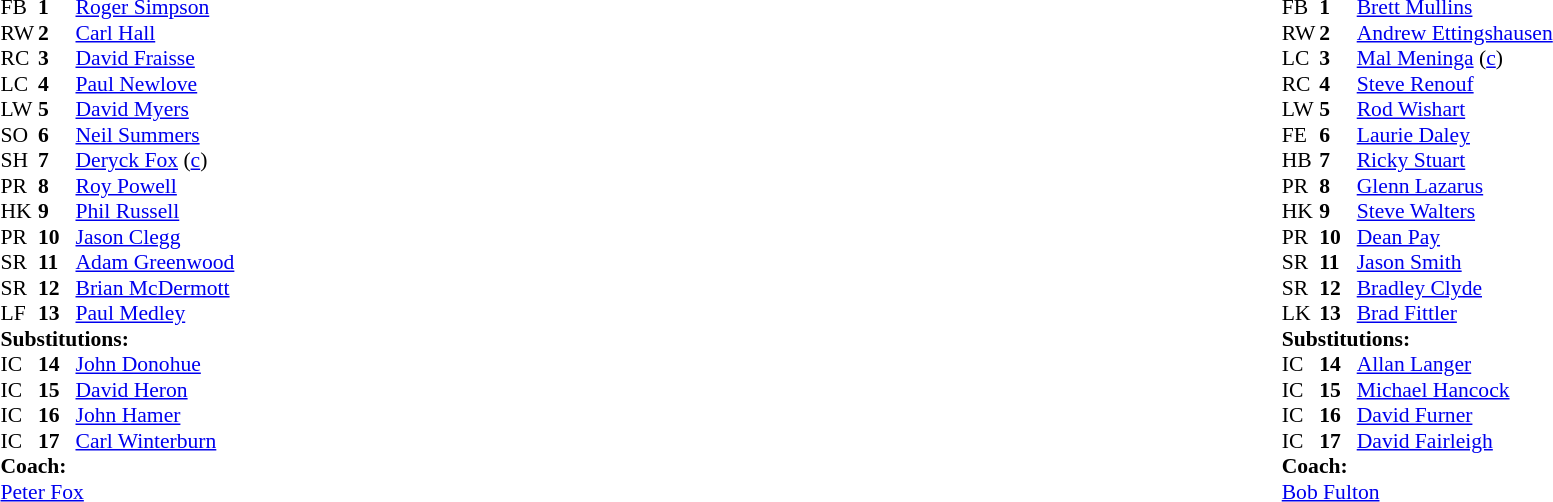<table width="100%">
<tr>
<td valign="top" width="50%"><br><table style="font-size: 90%" cellspacing="0" cellpadding="0">
<tr>
<th width="25"></th>
<th width="25"></th>
</tr>
<tr>
<td>FB</td>
<td><strong>1</strong></td>
<td><a href='#'>Roger Simpson</a></td>
</tr>
<tr>
<td>RW</td>
<td><strong>2</strong></td>
<td><a href='#'>Carl Hall</a></td>
</tr>
<tr>
<td>RC</td>
<td><strong>3</strong></td>
<td><a href='#'>David Fraisse</a></td>
</tr>
<tr>
<td>LC</td>
<td><strong>4</strong></td>
<td><a href='#'>Paul Newlove</a></td>
</tr>
<tr>
<td>LW</td>
<td><strong>5</strong></td>
<td><a href='#'>David Myers</a></td>
</tr>
<tr>
<td>SO</td>
<td><strong>6</strong></td>
<td><a href='#'>Neil Summers</a></td>
</tr>
<tr>
<td>SH</td>
<td><strong>7</strong></td>
<td><a href='#'>Deryck Fox</a> (<a href='#'>c</a>)</td>
</tr>
<tr>
<td>PR</td>
<td><strong>8</strong></td>
<td><a href='#'>Roy Powell</a></td>
</tr>
<tr>
<td>HK</td>
<td><strong>9</strong></td>
<td><a href='#'>Phil Russell</a></td>
</tr>
<tr>
<td>PR</td>
<td><strong>10</strong></td>
<td><a href='#'>Jason Clegg</a></td>
</tr>
<tr>
<td>SR</td>
<td><strong>11</strong></td>
<td><a href='#'>Adam Greenwood</a></td>
</tr>
<tr>
<td>SR</td>
<td><strong>12</strong></td>
<td><a href='#'>Brian McDermott</a></td>
</tr>
<tr>
<td>LF</td>
<td><strong>13</strong></td>
<td><a href='#'>Paul Medley</a></td>
</tr>
<tr>
<td colspan=3><strong>Substitutions:</strong></td>
</tr>
<tr>
<td>IC</td>
<td><strong>14</strong></td>
<td><a href='#'>John Donohue</a></td>
</tr>
<tr>
<td>IC</td>
<td><strong>15</strong></td>
<td><a href='#'>David Heron</a></td>
</tr>
<tr>
<td>IC</td>
<td><strong>16</strong></td>
<td><a href='#'>John Hamer</a></td>
</tr>
<tr>
<td>IC</td>
<td><strong>17</strong></td>
<td><a href='#'>Carl Winterburn</a></td>
</tr>
<tr>
<td colspan=3><strong>Coach:</strong></td>
</tr>
<tr>
<td colspan="4"> <a href='#'>Peter Fox</a></td>
</tr>
</table>
</td>
<td valign="top" width="50%"><br><table style="font-size: 90%" cellspacing="0" cellpadding="0" align="center">
<tr>
<th width="25"></th>
<th width="25"></th>
</tr>
<tr>
<td>FB</td>
<td><strong>1</strong></td>
<td><a href='#'>Brett Mullins</a></td>
</tr>
<tr>
<td>RW</td>
<td><strong>2</strong></td>
<td><a href='#'>Andrew Ettingshausen</a></td>
</tr>
<tr>
<td>LC</td>
<td><strong>3</strong></td>
<td><a href='#'>Mal Meninga</a> (<a href='#'>c</a>)</td>
</tr>
<tr>
<td>RC</td>
<td><strong>4</strong></td>
<td><a href='#'>Steve Renouf</a></td>
</tr>
<tr>
<td>LW</td>
<td><strong>5</strong></td>
<td><a href='#'>Rod Wishart</a></td>
</tr>
<tr>
<td>FE</td>
<td><strong>6</strong></td>
<td><a href='#'>Laurie Daley</a></td>
</tr>
<tr>
<td>HB</td>
<td><strong>7</strong></td>
<td><a href='#'>Ricky Stuart</a></td>
</tr>
<tr>
<td>PR</td>
<td><strong>8</strong></td>
<td><a href='#'>Glenn Lazarus</a></td>
</tr>
<tr>
<td>HK</td>
<td><strong>9</strong></td>
<td><a href='#'>Steve Walters</a></td>
</tr>
<tr>
<td>PR</td>
<td><strong>10</strong></td>
<td><a href='#'>Dean Pay</a></td>
</tr>
<tr>
<td>SR</td>
<td><strong>11</strong></td>
<td><a href='#'>Jason Smith</a></td>
</tr>
<tr>
<td>SR</td>
<td><strong>12</strong></td>
<td><a href='#'>Bradley Clyde</a></td>
</tr>
<tr>
<td>LK</td>
<td><strong>13</strong></td>
<td><a href='#'>Brad Fittler</a></td>
</tr>
<tr>
<td colspan=3><strong>Substitutions:</strong></td>
</tr>
<tr>
<td>IC</td>
<td><strong>14</strong></td>
<td><a href='#'>Allan Langer</a></td>
</tr>
<tr>
<td>IC</td>
<td><strong>15</strong></td>
<td><a href='#'>Michael Hancock</a></td>
</tr>
<tr>
<td>IC</td>
<td><strong>16</strong></td>
<td><a href='#'>David Furner</a></td>
</tr>
<tr>
<td>IC</td>
<td><strong>17</strong></td>
<td><a href='#'>David Fairleigh</a></td>
</tr>
<tr>
<td colspan=3><strong>Coach:</strong></td>
</tr>
<tr>
<td colspan="4"> <a href='#'>Bob Fulton</a></td>
</tr>
</table>
</td>
</tr>
</table>
